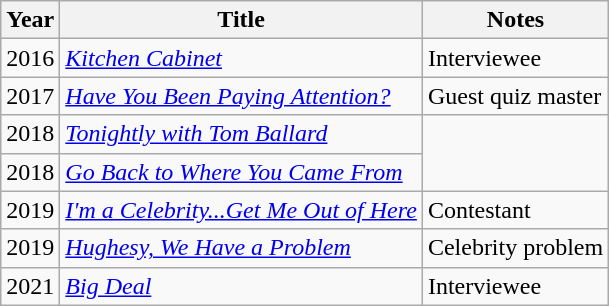<table class="wikitable sortable">
<tr>
<th>Year</th>
<th>Title</th>
<th>Notes</th>
</tr>
<tr>
<td>2016</td>
<td><em><a href='#'>Kitchen Cabinet</a></em></td>
<td>Interviewee</td>
</tr>
<tr>
<td>2017</td>
<td><em><a href='#'>Have You Been Paying Attention?</a></em></td>
<td>Guest quiz master</td>
</tr>
<tr>
<td>2018</td>
<td><em><a href='#'>Tonightly with Tom Ballard</a></em></td>
</tr>
<tr>
<td>2018</td>
<td><em><a href='#'>Go Back to Where You Came From</a></em></td>
</tr>
<tr>
<td>2019</td>
<td><em><a href='#'>I'm a Celebrity...Get Me Out of Here</a></em></td>
<td>Contestant</td>
</tr>
<tr>
<td>2019</td>
<td><em><a href='#'>Hughesy, We Have a Problem</a></em></td>
<td>Celebrity problem</td>
</tr>
<tr>
<td>2021</td>
<td><a href='#'><em>Big Deal</em></a></td>
<td>Interviewee</td>
</tr>
</table>
